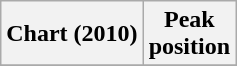<table class="wikitable plainrowheaders" style="text-align:center">
<tr>
<th scope="col">Chart (2010)</th>
<th scope="col">Peak<br> position</th>
</tr>
<tr>
</tr>
</table>
